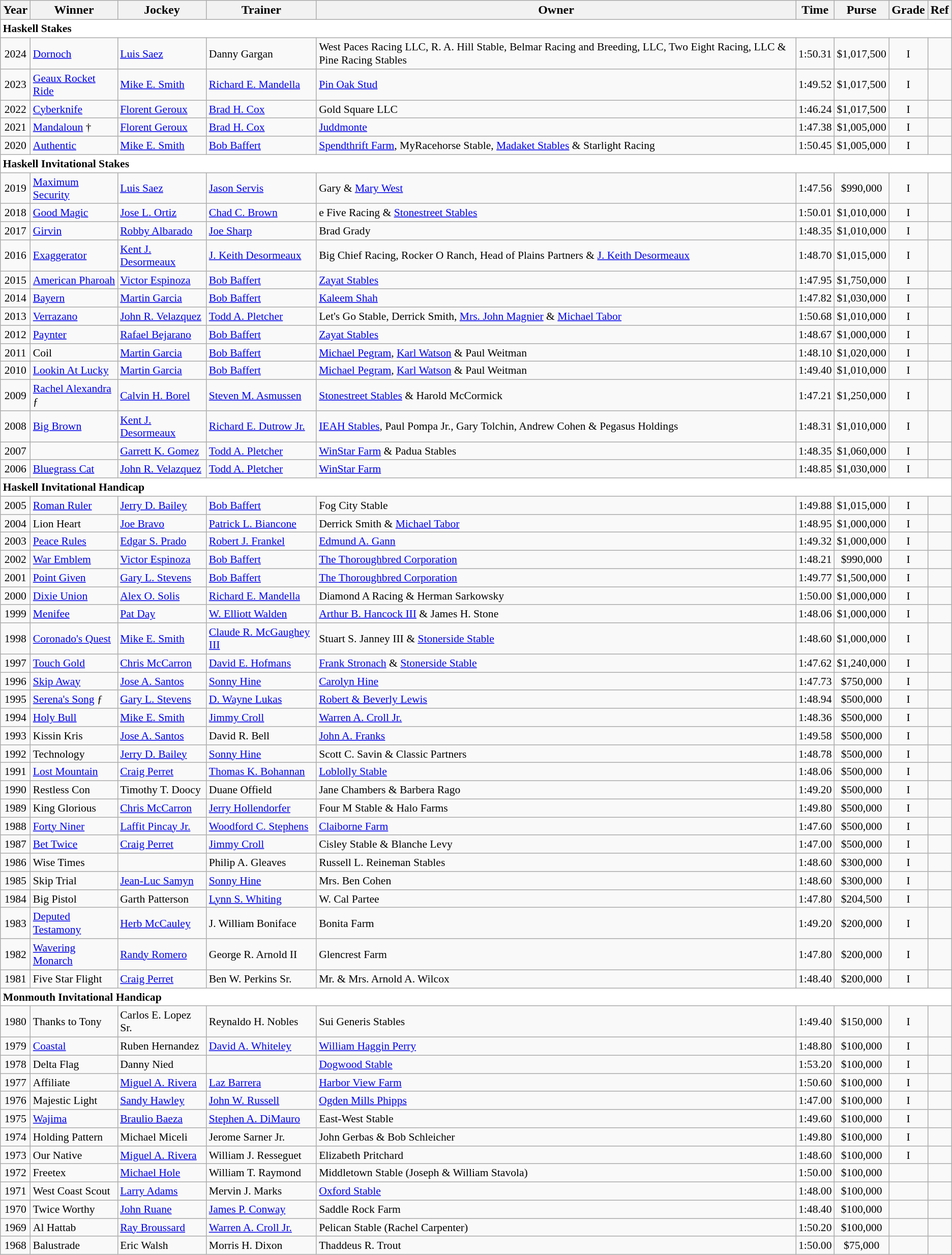<table class="wikitable sortable">
<tr>
<th>Year</th>
<th>Winner</th>
<th>Jockey</th>
<th>Trainer</th>
<th>Owner</th>
<th>Time</th>
<th>Purse</th>
<th>Grade</th>
<th>Ref</th>
</tr>
<tr style="font-size:90%; background-color:white">
<td colspan="9" align="left"><strong>Haskell Stakes</strong></td>
</tr>
<tr style="font-size:90%;">
<td align=center>2024</td>
<td><a href='#'>Dornoch</a></td>
<td><a href='#'>Luis Saez</a></td>
<td>Danny Gargan</td>
<td>West Paces Racing LLC, R. A. Hill Stable, Belmar Racing and Breeding, LLC, Two Eight Racing, LLC & Pine Racing Stables</td>
<td align=center>1:50.31</td>
<td align=center>$1,017,500</td>
<td align=center>I</td>
<td></td>
</tr>
<tr style="font-size:90%;">
<td align=center>2023</td>
<td><a href='#'>Geaux Rocket Ride</a></td>
<td><a href='#'>Mike E. Smith</a></td>
<td><a href='#'>Richard E. Mandella</a></td>
<td><a href='#'>Pin Oak Stud</a></td>
<td align=center>1:49.52</td>
<td align=center>$1,017,500</td>
<td align=center>I</td>
<td></td>
</tr>
<tr style="font-size:90%;">
<td align=center>2022</td>
<td><a href='#'>Cyberknife</a></td>
<td><a href='#'>Florent Geroux</a></td>
<td><a href='#'>Brad H. Cox</a></td>
<td>Gold Square LLC</td>
<td align=center>1:46.24</td>
<td align=center>$1,017,500</td>
<td align=center>I</td>
<td></td>
</tr>
<tr style="font-size:90%;">
<td align=center>2021</td>
<td><a href='#'>Mandaloun</a> †</td>
<td><a href='#'>Florent Geroux</a></td>
<td><a href='#'>Brad H. Cox</a></td>
<td><a href='#'>Juddmonte</a></td>
<td align=center>1:47.38</td>
<td align=center>$1,005,000</td>
<td align=center>I</td>
<td></td>
</tr>
<tr style="font-size:90%;">
<td align=center>2020</td>
<td><a href='#'>Authentic</a></td>
<td><a href='#'>Mike E. Smith</a></td>
<td><a href='#'>Bob Baffert</a></td>
<td><a href='#'>Spendthrift Farm</a>, MyRacehorse Stable, <a href='#'>Madaket Stables</a> & Starlight Racing</td>
<td align=center>1:50.45</td>
<td align=center>$1,005,000</td>
<td align=center>I</td>
<td></td>
</tr>
<tr style="font-size:90%; background-color:white">
<td colspan="9" align="left"><strong>Haskell Invitational Stakes</strong></td>
</tr>
<tr style="font-size:90%;">
<td align=center>2019</td>
<td><a href='#'>Maximum Security</a></td>
<td><a href='#'>Luis Saez</a></td>
<td><a href='#'>Jason Servis</a></td>
<td>Gary & <a href='#'>Mary West</a></td>
<td align=center>1:47.56</td>
<td align=center>$990,000</td>
<td align=center>I</td>
<td></td>
</tr>
<tr style="font-size:90%;">
<td align=center>2018</td>
<td><a href='#'>Good Magic</a></td>
<td><a href='#'>Jose L. Ortiz</a></td>
<td><a href='#'>Chad C. Brown</a></td>
<td>e Five Racing & <a href='#'>Stonestreet Stables</a></td>
<td align=center>1:50.01</td>
<td align=center>$1,010,000</td>
<td align=center>I</td>
<td></td>
</tr>
<tr style="font-size:90%;">
<td align=center>2017</td>
<td><a href='#'>Girvin</a></td>
<td><a href='#'>Robby Albarado</a></td>
<td><a href='#'>Joe Sharp</a></td>
<td>Brad Grady</td>
<td align=center>1:48.35</td>
<td align=center>$1,010,000</td>
<td align=center>I</td>
<td></td>
</tr>
<tr style="font-size:90%;">
<td align=center>2016</td>
<td><a href='#'>Exaggerator</a></td>
<td><a href='#'>Kent J. Desormeaux</a></td>
<td><a href='#'>J. Keith Desormeaux</a></td>
<td>Big Chief Racing, Rocker O Ranch, Head of Plains Partners & <a href='#'>J. Keith Desormeaux</a></td>
<td align=center>1:48.70</td>
<td align=center>$1,015,000</td>
<td align=center>I</td>
<td></td>
</tr>
<tr style="font-size:90%;">
<td align=center>2015</td>
<td><a href='#'>American Pharoah</a></td>
<td><a href='#'>Victor Espinoza</a></td>
<td><a href='#'>Bob Baffert</a></td>
<td><a href='#'>Zayat Stables</a></td>
<td align=center>1:47.95</td>
<td align=center>$1,750,000</td>
<td align=center>I</td>
<td></td>
</tr>
<tr style="font-size:90%;">
<td align=center>2014</td>
<td><a href='#'>Bayern</a></td>
<td><a href='#'>Martin Garcia</a></td>
<td><a href='#'>Bob Baffert</a></td>
<td><a href='#'>Kaleem Shah</a></td>
<td align=center>1:47.82</td>
<td align=center>$1,030,000</td>
<td align=center>I</td>
<td></td>
</tr>
<tr style="font-size:90%;">
<td align=center>2013</td>
<td><a href='#'>Verrazano</a></td>
<td><a href='#'>John R. Velazquez</a></td>
<td><a href='#'>Todd A. Pletcher</a></td>
<td>Let's Go Stable, Derrick Smith, <a href='#'>Mrs. John Magnier</a> & <a href='#'>Michael Tabor</a></td>
<td align=center>1:50.68</td>
<td align=center>$1,010,000</td>
<td align=center>I</td>
<td></td>
</tr>
<tr style="font-size:90%;">
<td align=center>2012</td>
<td><a href='#'>Paynter</a></td>
<td><a href='#'>Rafael Bejarano</a></td>
<td><a href='#'>Bob Baffert</a></td>
<td><a href='#'>Zayat Stables</a></td>
<td align=center>1:48.67</td>
<td align=center>$1,000,000</td>
<td align=center>I</td>
<td></td>
</tr>
<tr style="font-size:90%;">
<td align=center>2011</td>
<td>Coil</td>
<td><a href='#'>Martin Garcia</a></td>
<td><a href='#'>Bob Baffert</a></td>
<td><a href='#'>Michael Pegram</a>, <a href='#'>Karl Watson</a> &  Paul Weitman</td>
<td align=center>1:48.10</td>
<td align=center>$1,020,000</td>
<td align=center>I</td>
<td></td>
</tr>
<tr style="font-size:90%;">
<td align=center>2010</td>
<td><a href='#'>Lookin At Lucky</a></td>
<td><a href='#'>Martin Garcia</a></td>
<td><a href='#'>Bob Baffert</a></td>
<td><a href='#'>Michael Pegram</a>, <a href='#'>Karl Watson</a> &  Paul Weitman</td>
<td align=center>1:49.40</td>
<td align=center>$1,010,000</td>
<td align=center>I</td>
<td></td>
</tr>
<tr style="font-size:90%;">
<td align=center>2009</td>
<td><a href='#'>Rachel Alexandra</a> ƒ</td>
<td><a href='#'>Calvin H. Borel</a></td>
<td><a href='#'>Steven M. Asmussen</a></td>
<td><a href='#'>Stonestreet Stables</a> & Harold McCormick</td>
<td align=center>1:47.21</td>
<td align=center>$1,250,000</td>
<td align=center>I</td>
<td></td>
</tr>
<tr style="font-size:90%;">
<td align=center>2008</td>
<td><a href='#'>Big Brown</a></td>
<td><a href='#'>Kent J. Desormeaux</a></td>
<td><a href='#'>Richard E. Dutrow Jr.</a></td>
<td><a href='#'>IEAH Stables</a>, Paul Pompa Jr., Gary Tolchin, Andrew Cohen & Pegasus Holdings</td>
<td align=center>1:48.31</td>
<td align=center>$1,010,000</td>
<td align=center>I</td>
<td></td>
</tr>
<tr style="font-size:90%;">
<td align=center>2007</td>
<td></td>
<td><a href='#'>Garrett K. Gomez</a></td>
<td><a href='#'>Todd A. Pletcher</a></td>
<td><a href='#'>WinStar Farm</a> &  Padua Stables</td>
<td align=center>1:48.35</td>
<td align=center>$1,060,000</td>
<td align=center>I</td>
<td></td>
</tr>
<tr style="font-size:90%;">
<td align=center>2006</td>
<td><a href='#'>Bluegrass Cat</a></td>
<td><a href='#'>John R. Velazquez</a></td>
<td><a href='#'>Todd A. Pletcher</a></td>
<td><a href='#'>WinStar Farm</a></td>
<td align=center>1:48.85</td>
<td align=center>$1,030,000</td>
<td align=center>I</td>
<td></td>
</tr>
<tr style="font-size:90%; background-color:white">
<td colspan="9" align="left"><strong>Haskell Invitational Handicap</strong></td>
</tr>
<tr style="font-size:90%;">
<td align=center>2005</td>
<td><a href='#'>Roman Ruler</a></td>
<td><a href='#'>Jerry D. Bailey</a></td>
<td><a href='#'>Bob Baffert</a></td>
<td>Fog City Stable</td>
<td align=center>1:49.88</td>
<td align=center>$1,015,000</td>
<td align=center>I</td>
<td></td>
</tr>
<tr style="font-size:90%;">
<td align=center>2004</td>
<td>Lion Heart</td>
<td><a href='#'>Joe Bravo</a></td>
<td><a href='#'>Patrick L. Biancone</a></td>
<td>Derrick Smith & <a href='#'>Michael Tabor</a></td>
<td align=center>1:48.95</td>
<td align=center>$1,000,000</td>
<td align=center>I</td>
<td></td>
</tr>
<tr style="font-size:90%;">
<td align=center>2003</td>
<td><a href='#'>Peace Rules</a></td>
<td><a href='#'>Edgar S. Prado</a></td>
<td><a href='#'>Robert J. Frankel</a></td>
<td><a href='#'>Edmund A. Gann</a></td>
<td align=center>1:49.32</td>
<td align=center>$1,000,000</td>
<td align=center>I</td>
<td></td>
</tr>
<tr style="font-size:90%;">
<td align=center>2002</td>
<td><a href='#'>War Emblem</a></td>
<td><a href='#'>Victor Espinoza</a></td>
<td><a href='#'>Bob Baffert</a></td>
<td><a href='#'>The Thoroughbred Corporation</a></td>
<td align=center>1:48.21</td>
<td align=center>$990,000</td>
<td align=center>I</td>
<td></td>
</tr>
<tr style="font-size:90%;">
<td align=center>2001</td>
<td><a href='#'>Point Given</a></td>
<td><a href='#'>Gary L. Stevens</a></td>
<td><a href='#'>Bob Baffert</a></td>
<td><a href='#'>The Thoroughbred Corporation</a></td>
<td align=center>1:49.77</td>
<td align=center>$1,500,000</td>
<td align=center>I</td>
<td></td>
</tr>
<tr style="font-size:90%;">
<td align=center>2000</td>
<td><a href='#'>Dixie Union</a></td>
<td><a href='#'>Alex O. Solis</a></td>
<td><a href='#'>Richard E. Mandella</a></td>
<td>Diamond A Racing & Herman Sarkowsky</td>
<td align=center>1:50.00</td>
<td align=center>$1,000,000</td>
<td align=center>I</td>
<td></td>
</tr>
<tr style="font-size:90%;">
<td align=center>1999</td>
<td><a href='#'>Menifee</a></td>
<td><a href='#'>Pat Day</a></td>
<td><a href='#'>W. Elliott Walden</a></td>
<td><a href='#'>Arthur B. Hancock III</a> & James H. Stone</td>
<td align=center>1:48.06</td>
<td align=center>$1,000,000</td>
<td align=center>I</td>
<td></td>
</tr>
<tr style="font-size:90%;">
<td align=center>1998</td>
<td><a href='#'>Coronado's Quest</a></td>
<td><a href='#'>Mike E. Smith</a></td>
<td><a href='#'>Claude R. McGaughey III</a></td>
<td>Stuart S. Janney III  & <a href='#'>Stonerside Stable</a></td>
<td align=center>1:48.60</td>
<td align=center>$1,000,000</td>
<td align=center>I</td>
<td></td>
</tr>
<tr style="font-size:90%;">
<td align=center>1997</td>
<td><a href='#'>Touch Gold</a></td>
<td><a href='#'>Chris McCarron</a></td>
<td><a href='#'>David E. Hofmans</a></td>
<td><a href='#'>Frank Stronach</a> & <a href='#'>Stonerside Stable</a></td>
<td align=center>1:47.62</td>
<td align=center>$1,240,000</td>
<td align=center>I</td>
<td></td>
</tr>
<tr style="font-size:90%;">
<td align=center>1996</td>
<td><a href='#'>Skip Away</a></td>
<td><a href='#'>Jose A. Santos</a></td>
<td><a href='#'>Sonny Hine</a></td>
<td><a href='#'>Carolyn Hine</a></td>
<td align=center>1:47.73</td>
<td align=center>$750,000</td>
<td align=center>I</td>
<td></td>
</tr>
<tr style="font-size:90%;">
<td align=center>1995</td>
<td><a href='#'>Serena's Song</a> ƒ</td>
<td><a href='#'>Gary L. Stevens</a></td>
<td><a href='#'>D. Wayne Lukas</a></td>
<td><a href='#'>Robert & Beverly Lewis</a></td>
<td align=center>1:48.94</td>
<td align=center>$500,000</td>
<td align=center>I</td>
<td></td>
</tr>
<tr style="font-size:90%;">
<td align=center>1994</td>
<td><a href='#'>Holy Bull</a></td>
<td><a href='#'>Mike E. Smith</a></td>
<td><a href='#'>Jimmy Croll</a></td>
<td><a href='#'>Warren A. Croll Jr.</a></td>
<td align=center>1:48.36</td>
<td align=center>$500,000</td>
<td align=center>I</td>
<td></td>
</tr>
<tr style="font-size:90%;">
<td align=center>1993</td>
<td>Kissin Kris</td>
<td><a href='#'>Jose A. Santos</a></td>
<td>David R. Bell</td>
<td><a href='#'>John A. Franks</a></td>
<td align=center>1:49.58</td>
<td align=center>$500,000</td>
<td align=center>I</td>
<td></td>
</tr>
<tr style="font-size:90%;">
<td align=center>1992</td>
<td>Technology</td>
<td><a href='#'>Jerry D. Bailey</a></td>
<td><a href='#'>Sonny Hine</a></td>
<td>Scott C. Savin & Classic Partners</td>
<td align=center>1:48.78</td>
<td align=center>$500,000</td>
<td align=center>I</td>
<td></td>
</tr>
<tr style="font-size:90%;">
<td align=center>1991</td>
<td><a href='#'>Lost Mountain</a></td>
<td><a href='#'>Craig Perret</a></td>
<td><a href='#'>Thomas K. Bohannan</a></td>
<td><a href='#'>Loblolly Stable</a></td>
<td align=center>1:48.06</td>
<td align=center>$500,000</td>
<td align=center>I</td>
<td></td>
</tr>
<tr style="font-size:90%;">
<td align=center>1990</td>
<td>Restless Con</td>
<td>Timothy T. Doocy</td>
<td>Duane Offield</td>
<td>Jane Chambers & Barbera Rago</td>
<td align=center>1:49.20</td>
<td align=center>$500,000</td>
<td align=center>I</td>
<td></td>
</tr>
<tr style="font-size:90%;">
<td align=center>1989</td>
<td>King Glorious</td>
<td><a href='#'>Chris McCarron</a></td>
<td><a href='#'>Jerry Hollendorfer</a></td>
<td>Four M Stable & Halo Farms</td>
<td align=center>1:49.80</td>
<td align=center>$500,000</td>
<td align=center>I</td>
<td></td>
</tr>
<tr style="font-size:90%;">
<td align=center>1988</td>
<td><a href='#'>Forty Niner</a></td>
<td><a href='#'>Laffit Pincay Jr.</a></td>
<td><a href='#'>Woodford C. Stephens</a></td>
<td><a href='#'>Claiborne Farm</a></td>
<td align=center>1:47.60</td>
<td align=center>$500,000</td>
<td align=center>I</td>
<td></td>
</tr>
<tr style="font-size:90%;">
<td align=center>1987</td>
<td><a href='#'>Bet Twice</a></td>
<td><a href='#'>Craig Perret</a></td>
<td><a href='#'>Jimmy Croll</a></td>
<td>Cisley Stable & Blanche Levy</td>
<td align=center>1:47.00</td>
<td align=center>$500,000</td>
<td align=center>I</td>
<td></td>
</tr>
<tr style="font-size:90%;">
<td align=center>1986</td>
<td>Wise Times</td>
<td></td>
<td>Philip A. Gleaves</td>
<td>Russell L. Reineman Stables</td>
<td align=center>1:48.60</td>
<td align=center>$300,000</td>
<td align=center>I</td>
<td></td>
</tr>
<tr style="font-size:90%;">
<td align=center>1985</td>
<td>Skip Trial</td>
<td><a href='#'>Jean-Luc Samyn</a></td>
<td><a href='#'>Sonny Hine</a></td>
<td>Mrs. Ben Cohen</td>
<td align=center>1:48.60</td>
<td align=center>$300,000</td>
<td align=center>I</td>
<td></td>
</tr>
<tr style="font-size:90%;">
<td align=center>1984</td>
<td>Big Pistol</td>
<td>Garth Patterson</td>
<td><a href='#'>Lynn S. Whiting</a></td>
<td>W. Cal Partee</td>
<td align=center>1:47.80</td>
<td align=center>$204,500</td>
<td align=center>I</td>
<td></td>
</tr>
<tr style="font-size:90%;">
<td align=center>1983</td>
<td><a href='#'>Deputed Testamony</a></td>
<td><a href='#'>Herb McCauley</a></td>
<td>J. William Boniface</td>
<td>Bonita Farm</td>
<td align=center>1:49.20</td>
<td align=center>$200,000</td>
<td align=center>I</td>
<td></td>
</tr>
<tr style="font-size:90%;">
<td align=center>1982</td>
<td><a href='#'>Wavering Monarch</a></td>
<td><a href='#'>Randy Romero</a></td>
<td>George R. Arnold II</td>
<td>Glencrest Farm</td>
<td align=center>1:47.80</td>
<td align=center>$200,000</td>
<td align=center>I</td>
<td></td>
</tr>
<tr style="font-size:90%;">
<td align=center>1981</td>
<td>Five Star Flight</td>
<td><a href='#'>Craig Perret</a></td>
<td>Ben W. Perkins Sr.</td>
<td>Mr. & Mrs. Arnold A. Wilcox</td>
<td align=center>1:48.40</td>
<td align=center>$200,000</td>
<td align=center>I</td>
<td></td>
</tr>
<tr style="font-size:90%; background-color:white">
<td colspan="9" align="left"><strong>Monmouth Invitational Handicap</strong></td>
</tr>
<tr style="font-size:90%;">
<td align=center>1980</td>
<td>Thanks to Tony</td>
<td>Carlos E. Lopez Sr.</td>
<td>Reynaldo H. Nobles</td>
<td>Sui Generis Stables</td>
<td align=center>1:49.40</td>
<td align=center>$150,000</td>
<td align=center>I</td>
<td></td>
</tr>
<tr style="font-size:90%;">
<td align=center>1979</td>
<td><a href='#'>Coastal</a></td>
<td>Ruben Hernandez</td>
<td><a href='#'>David A. Whiteley</a></td>
<td><a href='#'>William Haggin Perry</a></td>
<td align=center>1:48.80</td>
<td align=center>$100,000</td>
<td align=center>I</td>
<td></td>
</tr>
<tr style="font-size:90%;">
<td align=center>1978</td>
<td>Delta Flag</td>
<td>Danny Nied</td>
<td></td>
<td><a href='#'>Dogwood Stable</a></td>
<td align=center>1:53.20</td>
<td align=center>$100,000</td>
<td align=center>I</td>
<td></td>
</tr>
<tr style="font-size:90%;"6>
<td align=center>1977</td>
<td>Affiliate</td>
<td><a href='#'>Miguel A. Rivera</a></td>
<td><a href='#'>Laz Barrera</a></td>
<td><a href='#'>Harbor View Farm</a></td>
<td align=center>1:50.60</td>
<td align=center>$100,000</td>
<td align=center>I</td>
<td></td>
</tr>
<tr style="font-size:90%;">
<td align=center>1976</td>
<td>Majestic Light</td>
<td><a href='#'>Sandy Hawley</a></td>
<td><a href='#'>John W. Russell</a></td>
<td><a href='#'>Ogden Mills Phipps</a></td>
<td align=center>1:47.00</td>
<td align=center>$100,000</td>
<td align=center>I</td>
<td></td>
</tr>
<tr style="font-size:90%;">
<td align=center>1975</td>
<td><a href='#'>Wajima</a></td>
<td><a href='#'>Braulio Baeza</a></td>
<td><a href='#'>Stephen A. DiMauro</a></td>
<td>East-West Stable</td>
<td align=center>1:49.60</td>
<td align=center>$100,000</td>
<td align=center>I</td>
<td></td>
</tr>
<tr style="font-size:90%;">
<td align=center>1974</td>
<td>Holding Pattern</td>
<td>Michael Miceli</td>
<td>Jerome Sarner Jr.</td>
<td>John Gerbas & Bob Schleicher</td>
<td align=center>1:49.80</td>
<td align=center>$100,000</td>
<td align=center>I</td>
<td></td>
</tr>
<tr style="font-size:90%;">
<td align=center>1973</td>
<td>Our Native</td>
<td><a href='#'>Miguel A. Rivera</a></td>
<td>William J. Resseguet</td>
<td>Elizabeth Pritchard</td>
<td align=center>1:48.60</td>
<td align=center>$100,000</td>
<td align=center>I</td>
<td></td>
</tr>
<tr style="font-size:90%;">
<td align=center>1972</td>
<td>Freetex</td>
<td><a href='#'>Michael Hole</a></td>
<td>William T. Raymond</td>
<td>Middletown Stable (Joseph & William Stavola)</td>
<td align=center>1:50.00</td>
<td align=center>$100,000</td>
<td align=center></td>
<td></td>
</tr>
<tr style="font-size:90%;">
<td align=center>1971</td>
<td>West Coast Scout</td>
<td><a href='#'>Larry Adams</a></td>
<td>Mervin J. Marks</td>
<td><a href='#'>Oxford Stable</a></td>
<td align=center>1:48.00</td>
<td align=center>$100,000</td>
<td align=center></td>
<td></td>
</tr>
<tr style="font-size:90%;">
<td align=center>1970</td>
<td>Twice Worthy</td>
<td><a href='#'>John Ruane</a></td>
<td><a href='#'>James P. Conway</a></td>
<td>Saddle Rock Farm</td>
<td align=center>1:48.40</td>
<td align=center>$100,000</td>
<td align=center></td>
<td></td>
</tr>
<tr style="font-size:90%;">
<td align=center>1969</td>
<td>Al Hattab</td>
<td><a href='#'>Ray Broussard</a></td>
<td><a href='#'>Warren A. Croll Jr.</a></td>
<td>Pelican Stable (Rachel Carpenter)</td>
<td align=center>1:50.20</td>
<td align=center>$100,000</td>
<td align=center></td>
<td></td>
</tr>
<tr style="font-size:90%;">
<td align=center>1968</td>
<td>Balustrade</td>
<td>Eric Walsh</td>
<td>Morris H. Dixon</td>
<td>Thaddeus R. Trout</td>
<td align=center>1:50.00</td>
<td align=center>$75,000</td>
<td align=center></td>
<td></td>
</tr>
</table>
